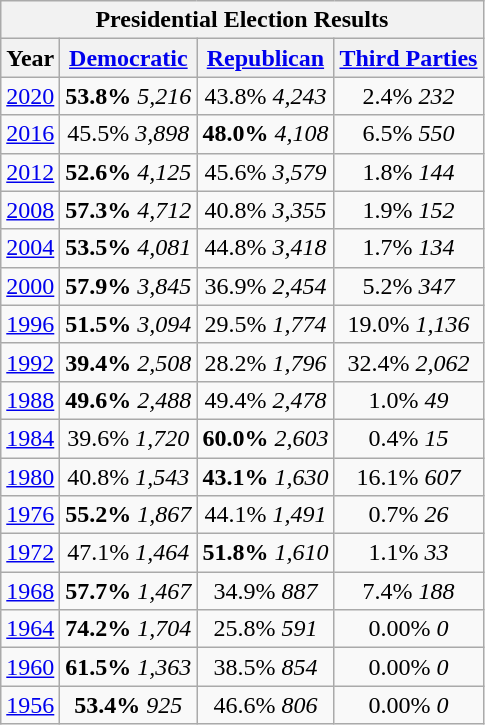<table class="wikitable">
<tr>
<th colspan="4">Presidential Election Results</th>
</tr>
<tr>
<th>Year</th>
<th><a href='#'>Democratic</a></th>
<th><a href='#'>Republican</a></th>
<th><a href='#'>Third Parties</a></th>
</tr>
<tr>
<td align="center" ><a href='#'>2020</a></td>
<td align="center" ><strong>53.8%</strong> <em>5,216</em></td>
<td align="center" >43.8% <em>4,243</em></td>
<td align="center" >2.4% <em>232</em></td>
</tr>
<tr>
<td align="center" ><a href='#'>2016</a></td>
<td align="center" >45.5% <em>3,898</em></td>
<td align="center" ><strong>48.0%</strong> <em>4,108</em></td>
<td align="center" >6.5% <em>550</em></td>
</tr>
<tr>
<td align="center" ><a href='#'>2012</a></td>
<td align="center" ><strong>52.6%</strong> <em>4,125</em></td>
<td align="center" >45.6% <em>3,579</em></td>
<td align="center" >1.8% <em>144</em></td>
</tr>
<tr>
<td align="center" ><a href='#'>2008</a></td>
<td align="center" ><strong>57.3%</strong> <em>4,712</em></td>
<td align="center" >40.8% <em>3,355</em></td>
<td align="center" >1.9% <em>152</em></td>
</tr>
<tr>
<td align="center" ><a href='#'>2004</a></td>
<td align="center" ><strong>53.5%</strong> <em>4,081</em></td>
<td align="center" >44.8% <em>3,418</em></td>
<td align="center" >1.7% <em>134</em></td>
</tr>
<tr>
<td align="center" ><a href='#'>2000</a></td>
<td align="center" ><strong>57.9%</strong> <em>3,845</em></td>
<td align="center" >36.9% <em>2,454</em></td>
<td align="center" >5.2% <em>347</em></td>
</tr>
<tr>
<td align="center" ><a href='#'>1996</a></td>
<td align="center" ><strong>51.5%</strong> <em>3,094</em></td>
<td align="center" >29.5% <em>1,774</em></td>
<td align="center" >19.0% <em>1,136</em></td>
</tr>
<tr>
<td align="center" ><a href='#'>1992</a></td>
<td align="center" ><strong>39.4%</strong> <em>2,508</em></td>
<td align="center" >28.2% <em>1,796</em></td>
<td align="center" >32.4% <em>2,062</em></td>
</tr>
<tr>
<td align="center" ><a href='#'>1988</a></td>
<td align="center" ><strong>49.6%</strong> <em>2,488</em></td>
<td align="center" >49.4% <em>2,478</em></td>
<td align="center" >1.0% <em>49</em></td>
</tr>
<tr>
<td align="center" ><a href='#'>1984</a></td>
<td align="center" >39.6% <em>1,720</em></td>
<td align="center" ><strong>60.0%</strong> <em>2,603</em></td>
<td align="center" >0.4% <em>15</em></td>
</tr>
<tr>
<td align="center" ><a href='#'>1980</a></td>
<td align="center" >40.8% <em>1,543</em></td>
<td align="center" ><strong>43.1%</strong> <em>1,630</em></td>
<td align="center" >16.1% <em>607</em></td>
</tr>
<tr>
<td align="center" ><a href='#'>1976</a></td>
<td align="center" ><strong>55.2%</strong> <em>1,867</em></td>
<td align="center" >44.1% <em>1,491</em></td>
<td align="center" >0.7% <em>26</em></td>
</tr>
<tr>
<td align="center" ><a href='#'>1972</a></td>
<td align="center" >47.1% <em>1,464</em></td>
<td align="center" ><strong>51.8%</strong> <em>1,610</em></td>
<td align="center" >1.1% <em>33</em></td>
</tr>
<tr>
<td align="center" ><a href='#'>1968</a></td>
<td align="center" ><strong>57.7%</strong> <em>1,467</em></td>
<td align="center" >34.9% <em>887</em></td>
<td align="center" >7.4% <em>188</em></td>
</tr>
<tr>
<td align="center" ><a href='#'>1964</a></td>
<td align="center" ><strong>74.2%</strong> <em>1,704</em></td>
<td align="center" >25.8% <em>591</em></td>
<td align="center" >0.00% <em>0</em></td>
</tr>
<tr>
<td align="center" ><a href='#'>1960</a></td>
<td align="center" ><strong>61.5%</strong> <em>1,363</em></td>
<td align="center" >38.5% <em>854</em></td>
<td align="center" >0.00% <em>0</em></td>
</tr>
<tr>
<td align="center" ><a href='#'>1956</a></td>
<td align="center" ><strong>53.4%</strong> <em>925</em></td>
<td align="center" >46.6% <em>806</em></td>
<td align="center" >0.00% <em>0</em></td>
</tr>
</table>
